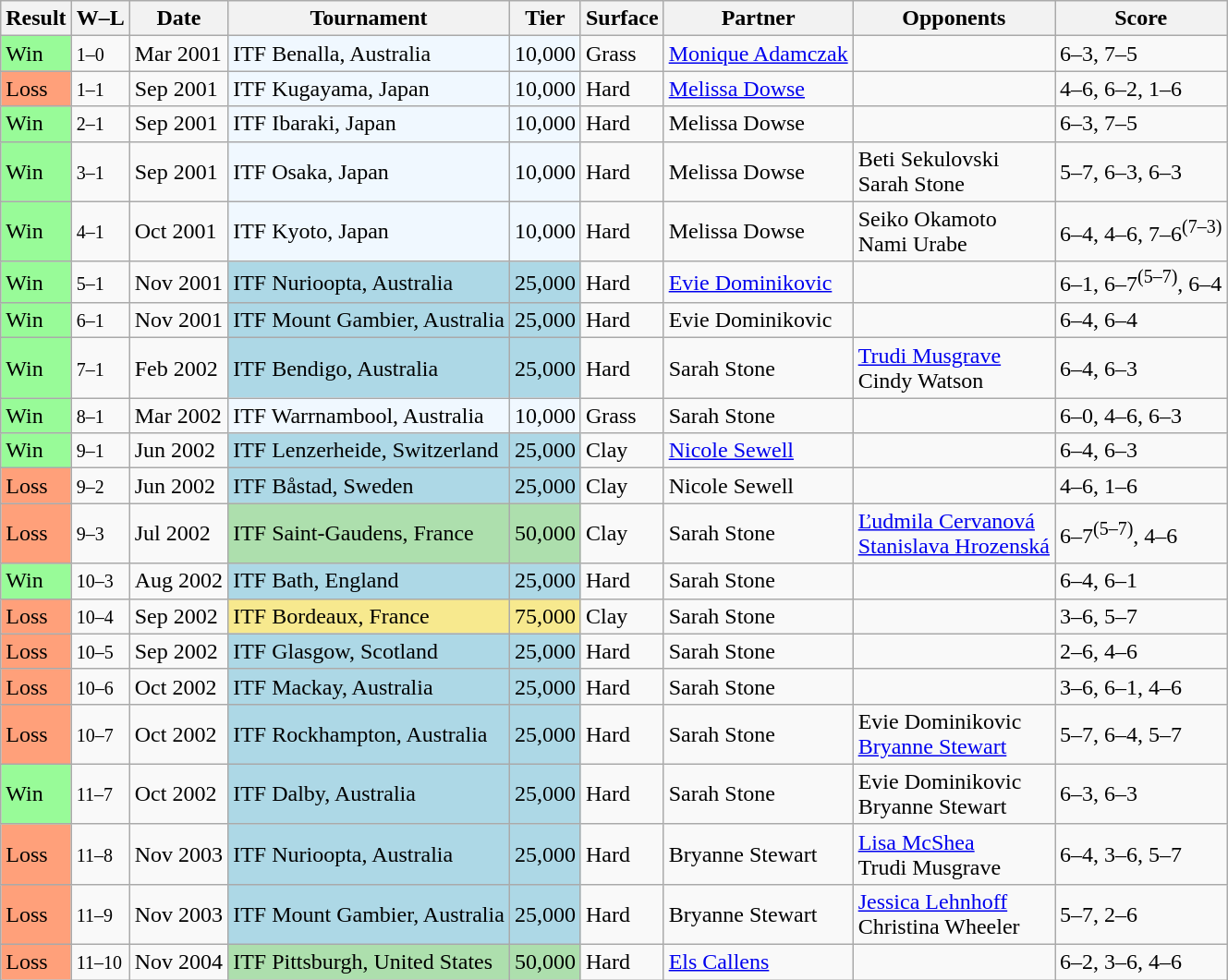<table class="sortable wikitable">
<tr>
<th>Result</th>
<th class="unsortable">W–L</th>
<th>Date</th>
<th>Tournament</th>
<th>Tier</th>
<th>Surface</th>
<th>Partner</th>
<th>Opponents</th>
<th class="unsortable">Score</th>
</tr>
<tr>
<td bgcolor=98FB98>Win</td>
<td><small>1–0</small></td>
<td>Mar 2001</td>
<td bgcolor=f0f8ff>ITF Benalla, Australia</td>
<td bgcolor=f0f8ff>10,000</td>
<td>Grass</td>
<td> <a href='#'>Monique Adamczak</a></td>
<td></td>
<td>6–3, 7–5</td>
</tr>
<tr>
<td bgcolor=FFA07A>Loss</td>
<td><small>1–1</small></td>
<td>Sep 2001</td>
<td bgcolor=f0f8ff>ITF Kugayama, Japan</td>
<td bgcolor=f0f8ff>10,000</td>
<td>Hard</td>
<td> <a href='#'>Melissa Dowse</a></td>
<td></td>
<td>4–6, 6–2, 1–6</td>
</tr>
<tr>
<td bgcolor=98FB98>Win</td>
<td><small>2–1</small></td>
<td>Sep 2001</td>
<td bgcolor=f0f8ff>ITF Ibaraki, Japan</td>
<td bgcolor=f0f8ff>10,000</td>
<td>Hard</td>
<td> Melissa Dowse</td>
<td></td>
<td>6–3, 7–5</td>
</tr>
<tr>
<td bgcolor=98FB98>Win</td>
<td><small>3–1</small></td>
<td>Sep 2001</td>
<td bgcolor=f0f8ff>ITF Osaka, Japan</td>
<td bgcolor=f0f8ff>10,000</td>
<td>Hard</td>
<td> Melissa Dowse</td>
<td> Beti Sekulovski<br> Sarah Stone</td>
<td>5–7, 6–3, 6–3</td>
</tr>
<tr>
<td bgcolor=98FB98>Win</td>
<td><small>4–1</small></td>
<td>Oct 2001</td>
<td bgcolor=f0f8ff>ITF Kyoto, Japan</td>
<td bgcolor=f0f8ff>10,000</td>
<td>Hard</td>
<td> Melissa Dowse</td>
<td> Seiko Okamoto<br> Nami Urabe</td>
<td>6–4, 4–6, 7–6<sup>(7–3)</sup></td>
</tr>
<tr>
<td bgcolor=98FB98>Win</td>
<td><small>5–1</small></td>
<td>Nov 2001</td>
<td bgcolor=lightblue>ITF Nurioopta, Australia</td>
<td bgcolor=lightblue>25,000</td>
<td>Hard</td>
<td> <a href='#'>Evie Dominikovic</a></td>
<td></td>
<td>6–1, 6–7<sup>(5–7)</sup>, 6–4</td>
</tr>
<tr>
<td bgcolor=98FB98>Win</td>
<td><small>6–1</small></td>
<td>Nov 2001</td>
<td bgcolor=lightblue>ITF Mount Gambier, Australia</td>
<td bgcolor=lightblue>25,000</td>
<td>Hard</td>
<td> Evie Dominikovic</td>
<td></td>
<td>6–4, 6–4</td>
</tr>
<tr>
<td bgcolor=98FB98>Win</td>
<td><small>7–1</small></td>
<td>Feb 2002</td>
<td bgcolor=lightblue>ITF Bendigo, Australia</td>
<td bgcolor=lightblue>25,000</td>
<td>Hard</td>
<td> Sarah Stone</td>
<td> <a href='#'>Trudi Musgrave</a><br> Cindy Watson</td>
<td>6–4, 6–3</td>
</tr>
<tr>
<td bgcolor=98FB98>Win</td>
<td><small>8–1</small></td>
<td>Mar 2002</td>
<td bgcolor=f0f8ff>ITF Warrnambool, Australia</td>
<td bgcolor=f0f8ff>10,000</td>
<td>Grass</td>
<td> Sarah Stone</td>
<td></td>
<td>6–0, 4–6, 6–3</td>
</tr>
<tr>
<td bgcolor=98FB98>Win</td>
<td><small>9–1</small></td>
<td>Jun 2002</td>
<td bgcolor=lightblue>ITF Lenzerheide, Switzerland</td>
<td bgcolor=lightblue>25,000</td>
<td>Clay</td>
<td> <a href='#'>Nicole Sewell</a></td>
<td></td>
<td>6–4, 6–3</td>
</tr>
<tr>
<td bgcolor=FFA07A>Loss</td>
<td><small>9–2</small></td>
<td>Jun 2002</td>
<td bgcolor=lightblue>ITF Båstad, Sweden</td>
<td bgcolor=lightblue>25,000</td>
<td>Clay</td>
<td> Nicole Sewell</td>
<td></td>
<td>4–6, 1–6</td>
</tr>
<tr>
<td bgcolor=FFA07A>Loss</td>
<td><small>9–3</small></td>
<td>Jul 2002</td>
<td bgcolor=addfad>ITF Saint-Gaudens, France</td>
<td bgcolor=addfad>50,000</td>
<td>Clay</td>
<td> Sarah Stone</td>
<td> <a href='#'>Ľudmila Cervanová</a><br> <a href='#'>Stanislava Hrozenská</a></td>
<td>6–7<sup>(5–7)</sup>, 4–6</td>
</tr>
<tr>
<td bgcolor=98FB98>Win</td>
<td><small>10–3</small></td>
<td>Aug 2002</td>
<td bgcolor=lightblue>ITF Bath, England</td>
<td bgcolor=lightblue>25,000</td>
<td>Hard</td>
<td> Sarah Stone</td>
<td></td>
<td>6–4, 6–1</td>
</tr>
<tr>
<td bgcolor=FFA07A>Loss</td>
<td><small>10–4</small></td>
<td>Sep 2002</td>
<td bgcolor=f7e98e>ITF Bordeaux, France</td>
<td bgcolor=f7e98e>75,000</td>
<td>Clay</td>
<td> Sarah Stone</td>
<td></td>
<td>3–6, 5–7</td>
</tr>
<tr>
<td bgcolor=FFA07A>Loss</td>
<td><small>10–5</small></td>
<td>Sep 2002</td>
<td bgcolor=lightblue>ITF Glasgow, Scotland</td>
<td bgcolor=lightblue>25,000</td>
<td>Hard</td>
<td> Sarah Stone</td>
<td></td>
<td>2–6, 4–6</td>
</tr>
<tr>
<td bgcolor=FFA07A>Loss</td>
<td><small>10–6</small></td>
<td>Oct 2002</td>
<td bgcolor=lightblue>ITF Mackay, Australia</td>
<td bgcolor=lightblue>25,000</td>
<td>Hard</td>
<td> Sarah Stone</td>
<td></td>
<td>3–6, 6–1, 4–6</td>
</tr>
<tr>
<td bgcolor=FFA07A>Loss</td>
<td><small>10–7</small></td>
<td>Oct 2002</td>
<td bgcolor=lightblue>ITF Rockhampton, Australia</td>
<td bgcolor=lightblue>25,000</td>
<td>Hard</td>
<td> Sarah Stone</td>
<td> Evie Dominikovic<br> <a href='#'>Bryanne Stewart</a></td>
<td>5–7, 6–4, 5–7</td>
</tr>
<tr>
<td bgcolor=98FB98>Win</td>
<td><small>11–7</small></td>
<td>Oct 2002</td>
<td bgcolor=lightblue>ITF Dalby, Australia</td>
<td bgcolor=lightblue>25,000</td>
<td>Hard</td>
<td> Sarah Stone</td>
<td> Evie Dominikovic<br> Bryanne Stewart</td>
<td>6–3, 6–3</td>
</tr>
<tr>
<td bgcolor=FFA07A>Loss</td>
<td><small>11–8</small></td>
<td>Nov 2003</td>
<td bgcolor=lightblue>ITF Nurioopta, Australia</td>
<td bgcolor=lightblue>25,000</td>
<td>Hard</td>
<td> Bryanne Stewart</td>
<td> <a href='#'>Lisa McShea</a><br> Trudi Musgrave</td>
<td>6–4, 3–6, 5–7</td>
</tr>
<tr>
<td bgcolor=FFA07A>Loss</td>
<td><small>11–9</small></td>
<td>Nov 2003</td>
<td bgcolor=lightblue>ITF Mount Gambier, Australia</td>
<td bgcolor=lightblue>25,000</td>
<td>Hard</td>
<td> Bryanne Stewart</td>
<td> <a href='#'>Jessica Lehnhoff</a><br> Christina Wheeler</td>
<td>5–7, 2–6</td>
</tr>
<tr>
<td bgcolor=FFA07A>Loss</td>
<td><small>11–10</small></td>
<td>Nov 2004</td>
<td bgcolor=addfad>ITF Pittsburgh, United States</td>
<td bgcolor=addfad>50,000</td>
<td>Hard</td>
<td> <a href='#'>Els Callens</a></td>
<td></td>
<td>6–2, 3–6, 4–6</td>
</tr>
</table>
